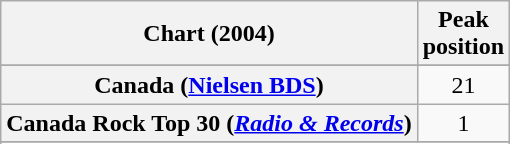<table class="wikitable sortable plainrowheaders" style="text-align:center">
<tr>
<th>Chart (2004)</th>
<th>Peak<br>position</th>
</tr>
<tr>
</tr>
<tr>
<th scope="row">Canada (<a href='#'>Nielsen BDS</a>)</th>
<td align="center">21</td>
</tr>
<tr>
<th scope="row">Canada Rock Top 30 (<em><a href='#'>Radio & Records</a></em>)</th>
<td align="center">1</td>
</tr>
<tr>
</tr>
<tr>
</tr>
<tr>
</tr>
<tr>
</tr>
<tr>
</tr>
<tr>
</tr>
<tr>
</tr>
<tr>
</tr>
<tr>
</tr>
<tr>
</tr>
<tr>
</tr>
<tr>
</tr>
<tr>
</tr>
</table>
